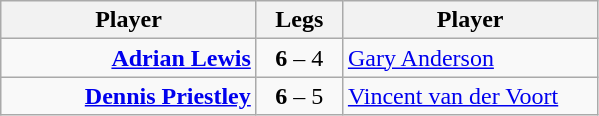<table class=wikitable style="text-align:center">
<tr>
<th width=163>Player</th>
<th width=50>Legs</th>
<th width=163>Player</th>
</tr>
<tr align=left>
<td align=right><strong><a href='#'>Adrian Lewis</a></strong> </td>
<td align=center><strong>6</strong> – 4</td>
<td> <a href='#'>Gary Anderson</a></td>
</tr>
<tr align=left>
<td align=right><strong><a href='#'>Dennis Priestley</a></strong> </td>
<td align=center><strong>6</strong> – 5</td>
<td> <a href='#'>Vincent van der Voort</a></td>
</tr>
</table>
